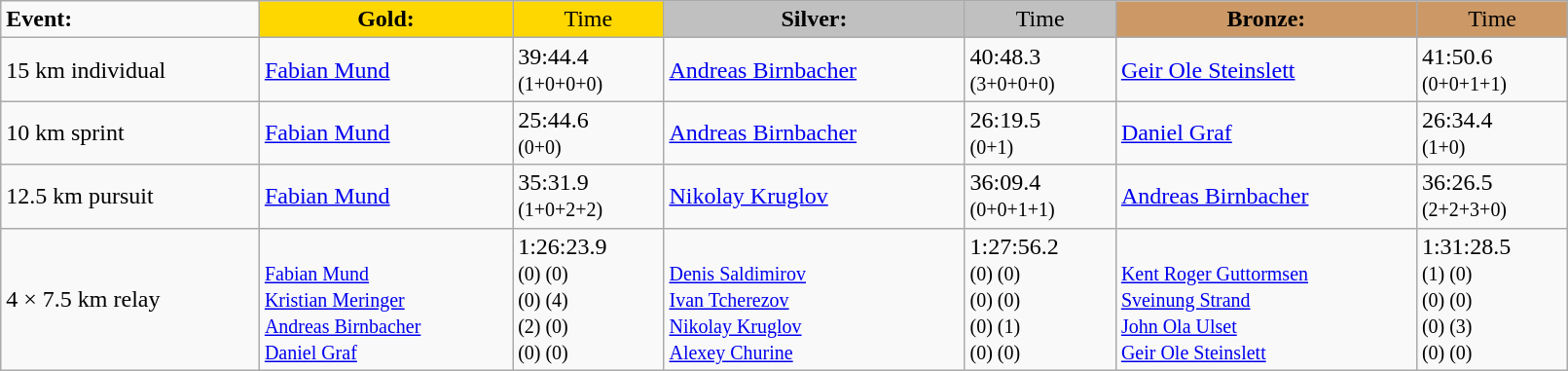<table class="wikitable" width=85%>
<tr>
<td><strong>Event:</strong></td>
<td style="text-align:center;background-color:gold;"><strong>Gold:</strong></td>
<td style="text-align:center;background-color:gold;">Time</td>
<td style="text-align:center;background-color:silver;"><strong>Silver:</strong></td>
<td style="text-align:center;background-color:silver;">Time</td>
<td style="text-align:center;background-color:#CC9966;"><strong>Bronze:</strong></td>
<td style="text-align:center;background-color:#CC9966;">Time</td>
</tr>
<tr>
<td>15 km individual<br><em></em></td>
<td><a href='#'>Fabian Mund</a><br><small></small></td>
<td>39:44.4	<br><small>(1+0+0+0)</small></td>
<td><a href='#'>Andreas Birnbacher</a><br><small></small></td>
<td>40:48.3<br><small>(3+0+0+0)</small></td>
<td><a href='#'>Geir Ole Steinslett</a><br><small></small></td>
<td>41:50.6<br><small>(0+0+1+1)</small></td>
</tr>
<tr>
<td>10 km sprint<br><em></em></td>
<td><a href='#'>Fabian Mund</a><br><small></small></td>
<td>25:44.6<br><small>(0+0)</small></td>
<td><a href='#'>Andreas Birnbacher</a><br><small></small></td>
<td>26:19.5<br><small>(0+1)</small></td>
<td><a href='#'>Daniel Graf</a><br><small></small></td>
<td>26:34.4<br><small>(1+0)</small></td>
</tr>
<tr>
<td>12.5 km pursuit<br><em></em></td>
<td><a href='#'>Fabian Mund</a><br><small></small></td>
<td>35:31.9<br><small>(1+0+2+2)</small></td>
<td><a href='#'>Nikolay Kruglov</a><br><small></small></td>
<td>36:09.4<br><small>(0+0+1+1)</small></td>
<td><a href='#'>Andreas Birnbacher</a><br><small></small></td>
<td>36:26.5<br><small>(2+2+3+0)</small></td>
</tr>
<tr>
<td>4 × 7.5 km relay<br><em></em></td>
<td>  <br><small><a href='#'>Fabian Mund</a><br><a href='#'>Kristian Meringer</a><br><a href='#'>Andreas Birnbacher</a><br><a href='#'>Daniel Graf</a></small></td>
<td>1:26:23.9	<br><small>(0) (0)<br>(0) (4)<br>(2) (0)<br>(0) (0)</small></td>
<td> <br><small><a href='#'>Denis Saldimirov</a><br><a href='#'>Ivan Tcherezov</a><br><a href='#'>Nikolay Kruglov</a><br><a href='#'>Alexey Churine</a></small></td>
<td>1:27:56.2<br><small>(0) (0)<br>(0) (0)<br>(0) (1)<br>(0) (0)</small></td>
<td> <br><small><a href='#'>Kent Roger Guttormsen</a><br><a href='#'>Sveinung Strand</a><br><a href='#'>John Ola Ulset</a><br><a href='#'>Geir Ole Steinslett</a></small></td>
<td>1:31:28.5<br><small>(1) (0)<br>(0) (0)<br>(0) (3)<br>(0) (0)</small></td>
</tr>
</table>
